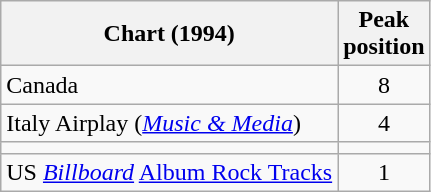<table class="wikitable sortable">
<tr>
<th>Chart (1994)</th>
<th>Peak<br>position</th>
</tr>
<tr>
<td>Canada</td>
<td align="center">8</td>
</tr>
<tr>
<td>Italy Airplay (<em><a href='#'>Music & Media</a></em>)</td>
<td align="center">4</td>
</tr>
<tr>
<td></td>
</tr>
<tr>
<td>US <em><a href='#'>Billboard</a></em> <a href='#'>Album Rock Tracks</a></td>
<td align=center>1</td>
</tr>
</table>
